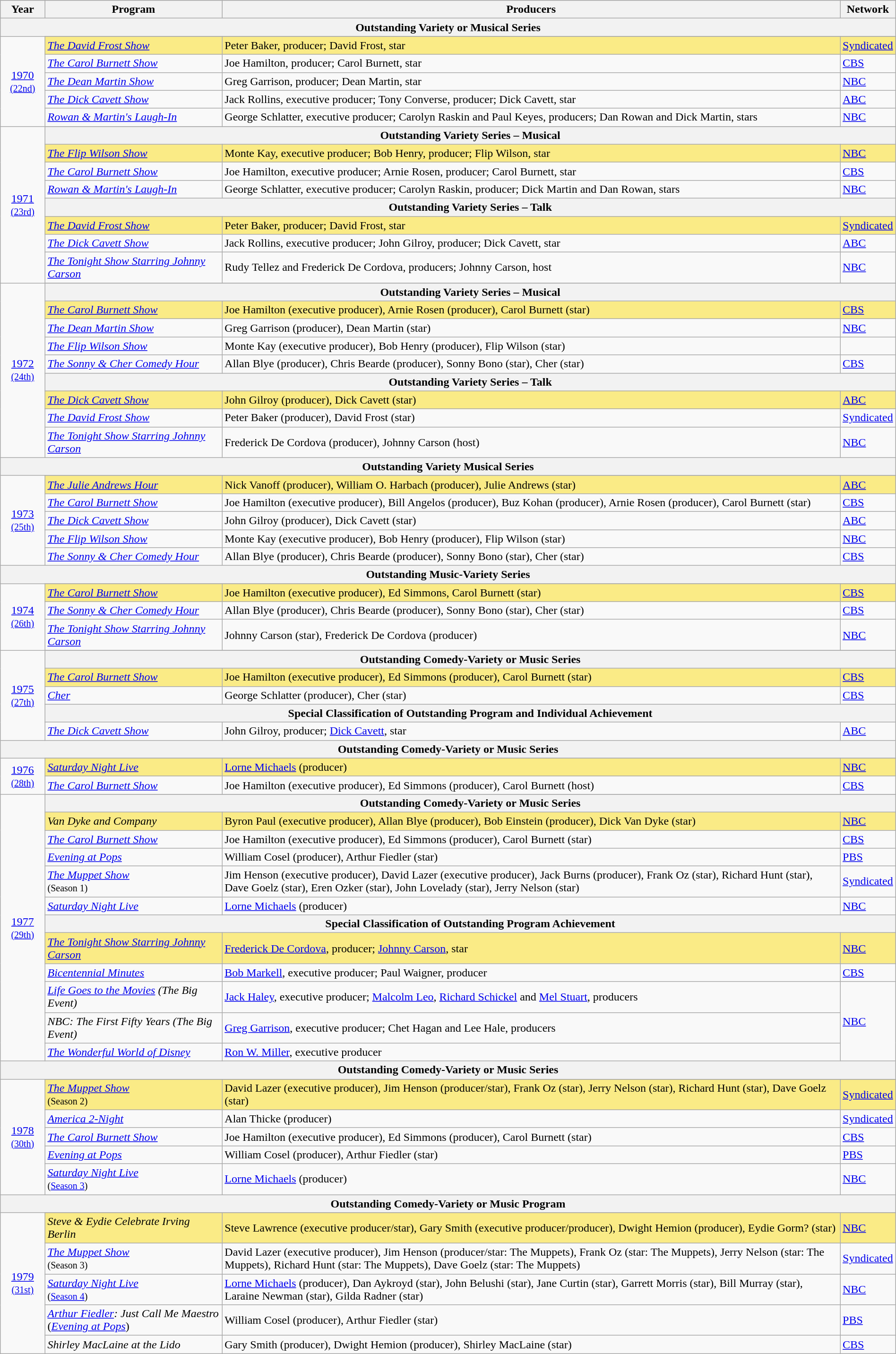<table class="wikitable" style="width:100%">
<tr bgcolor="#bebebe">
<th width="5%">Year</th>
<th width="20%">Program</th>
<th width="70%">Producers</th>
<th width="5%">Network</th>
</tr>
<tr>
<th colspan="4">Outstanding Variety or Musical Series</th>
</tr>
<tr>
<td rowspan="6" style="text-align:center"><a href='#'>1970</a><br><small><a href='#'>(22nd)</a></small><br></td>
</tr>
<tr style="background:#FAEB86">
<td><em><a href='#'>The David Frost Show</a></em></td>
<td>Peter Baker, producer; David Frost, star</td>
<td><a href='#'>Syndicated</a></td>
</tr>
<tr>
<td><em><a href='#'>The Carol Burnett Show</a></em></td>
<td>Joe Hamilton, producer; Carol Burnett, star</td>
<td><a href='#'>CBS</a></td>
</tr>
<tr>
<td><em><a href='#'>The Dean Martin Show</a></em></td>
<td>Greg Garrison, producer; Dean Martin, star</td>
<td><a href='#'>NBC</a></td>
</tr>
<tr>
<td><em><a href='#'>The Dick Cavett Show</a></em></td>
<td>Jack Rollins, executive producer; Tony Converse, producer; Dick Cavett, star</td>
<td><a href='#'>ABC</a></td>
</tr>
<tr>
<td><em><a href='#'>Rowan & Martin's Laugh-In</a></em></td>
<td>George Schlatter, executive producer; Carolyn Raskin and Paul Keyes, producers; Dan Rowan and Dick Martin, stars</td>
<td><a href='#'>NBC</a></td>
</tr>
<tr>
<td rowspan=9" style="text-align:center"><a href='#'>1971</a><br><small><a href='#'>(23rd)</a></small></td>
</tr>
<tr>
<th colspan="3">Outstanding Variety Series – Musical</th>
</tr>
<tr style="background:#FAEB86">
<td><em><a href='#'>The Flip Wilson Show</a></em></td>
<td>Monte Kay, executive producer; Bob Henry, producer; Flip Wilson, star</td>
<td><a href='#'>NBC</a></td>
</tr>
<tr>
<td><em><a href='#'>The Carol Burnett Show</a></em></td>
<td>Joe Hamilton, executive producer; Arnie Rosen, producer; Carol Burnett, star</td>
<td><a href='#'>CBS</a></td>
</tr>
<tr>
<td><em><a href='#'>Rowan & Martin's Laugh-In</a></em></td>
<td>George Schlatter, executive producer; Carolyn Raskin, producer; Dick Martin and Dan Rowan, stars</td>
<td><a href='#'>NBC</a></td>
</tr>
<tr>
<th colspan="3">Outstanding Variety Series – Talk</th>
</tr>
<tr style="background:#FAEB86">
<td><em><a href='#'>The David Frost Show</a></em></td>
<td>Peter Baker, producer; David Frost, star</td>
<td><a href='#'>Syndicated</a></td>
</tr>
<tr>
<td><em><a href='#'>The Dick Cavett Show</a></em></td>
<td>Jack Rollins, executive producer; John Gilroy, producer; Dick Cavett, star</td>
<td><a href='#'>ABC</a></td>
</tr>
<tr>
<td><em><a href='#'>The Tonight Show Starring Johnny Carson</a></em></td>
<td>Rudy Tellez and Frederick De Cordova, producers; Johnny Carson, host</td>
<td><a href='#'>NBC</a></td>
</tr>
<tr>
<td rowspan=10" style="text-align:center"><a href='#'>1972</a><br><small><a href='#'>(24th)</a></small></td>
</tr>
<tr>
<th colspan="3">Outstanding Variety Series – Musical</th>
</tr>
<tr style="background:#FAEB86">
<td><em><a href='#'>The Carol Burnett Show</a></em></td>
<td>Joe Hamilton (executive producer), Arnie Rosen (producer), Carol Burnett (star)</td>
<td><a href='#'>CBS</a></td>
</tr>
<tr>
<td><em><a href='#'>The Dean Martin Show</a></em></td>
<td>Greg Garrison (producer), Dean Martin (star)</td>
<td colspan=2><a href='#'>NBC</a></td>
</tr>
<tr>
<td><em><a href='#'>The Flip Wilson Show</a></em></td>
<td>Monte Kay (executive producer), Bob Henry (producer), Flip Wilson (star)</td>
</tr>
<tr>
<td><em><a href='#'>The Sonny & Cher Comedy Hour</a></em></td>
<td>Allan Blye (producer), Chris Bearde (producer), Sonny Bono (star), Cher (star)</td>
<td><a href='#'>CBS</a></td>
</tr>
<tr>
<th colspan="3">Outstanding Variety Series – Talk</th>
</tr>
<tr style="background:#FAEB86">
<td><em><a href='#'>The Dick Cavett Show</a></em></td>
<td>John Gilroy (producer), Dick Cavett (star)</td>
<td><a href='#'>ABC</a></td>
</tr>
<tr>
<td><em><a href='#'>The David Frost Show</a></em></td>
<td>Peter Baker (producer), David Frost (star)</td>
<td><a href='#'>Syndicated</a></td>
</tr>
<tr>
<td><em><a href='#'>The Tonight Show Starring Johnny Carson</a></em></td>
<td>Frederick De Cordova (producer), Johnny Carson (host)</td>
<td><a href='#'>NBC</a></td>
</tr>
<tr>
<th colspan="4">Outstanding Variety Musical Series</th>
</tr>
<tr>
<td rowspan="6" style="text-align:center"><a href='#'>1973</a><br><small><a href='#'>(25th)</a></small><br></td>
</tr>
<tr style="background:#FAEB86">
<td><em><a href='#'>The Julie Andrews Hour</a></em></td>
<td>Nick Vanoff (producer), William O. Harbach (producer), Julie Andrews (star)</td>
<td><a href='#'>ABC</a></td>
</tr>
<tr>
<td><em><a href='#'>The Carol Burnett Show</a></em></td>
<td>Joe Hamilton (executive producer), Bill Angelos (producer), Buz Kohan (producer), Arnie Rosen (producer), Carol Burnett (star)</td>
<td><a href='#'>CBS</a></td>
</tr>
<tr>
<td><em><a href='#'>The Dick Cavett Show</a></em></td>
<td>John Gilroy (producer), Dick Cavett (star)</td>
<td><a href='#'>ABC</a></td>
</tr>
<tr>
<td><em><a href='#'>The Flip Wilson Show</a></em></td>
<td>Monte Kay (executive producer), Bob Henry (producer), Flip Wilson (star)</td>
<td><a href='#'>NBC</a></td>
</tr>
<tr>
<td><em><a href='#'>The Sonny & Cher Comedy Hour</a></em></td>
<td>Allan Blye (producer), Chris Bearde (producer), Sonny Bono (star), Cher (star)</td>
<td><a href='#'>CBS</a></td>
</tr>
<tr>
<th colspan="4">Outstanding Music-Variety Series</th>
</tr>
<tr>
<td rowspan="4" style="text-align:center"><a href='#'>1974</a><br><small><a href='#'>(26th)</a></small><br></td>
</tr>
<tr style="background:#FAEB86">
<td><em><a href='#'>The Carol Burnett Show</a></em></td>
<td>Joe Hamilton (executive producer), Ed Simmons, Carol Burnett (star)</td>
<td><a href='#'>CBS</a></td>
</tr>
<tr>
<td><em><a href='#'>The Sonny & Cher Comedy Hour</a></em></td>
<td>Allan Blye (producer), Chris Bearde (producer), Sonny Bono (star), Cher (star)</td>
<td><a href='#'>CBS</a></td>
</tr>
<tr>
<td><em><a href='#'>The Tonight Show Starring Johnny Carson</a></em></td>
<td>Johnny Carson (star), Frederick De Cordova (producer)</td>
<td><a href='#'>NBC</a></td>
</tr>
<tr>
<td rowspan=6 style="text-align:center"><a href='#'>1975</a><br><small><a href='#'>(27th)</a></small></td>
</tr>
<tr>
<th colspan="4">Outstanding Comedy-Variety or Music Series</th>
</tr>
<tr style="background:#FAEB86">
<td><em><a href='#'>The Carol Burnett Show</a></em></td>
<td>Joe Hamilton (executive producer), Ed Simmons (producer), Carol Burnett (star)</td>
<td><a href='#'>CBS</a></td>
</tr>
<tr>
<td><em><a href='#'>Cher</a></em></td>
<td>George Schlatter (producer), Cher (star)</td>
<td><a href='#'>CBS</a></td>
</tr>
<tr>
<th colspan="4">Special Classification of Outstanding Program and Individual Achievement</th>
</tr>
<tr>
<td><em><a href='#'>The Dick Cavett Show</a></em></td>
<td>John Gilroy, producer; <a href='#'>Dick Cavett</a>, star</td>
<td><a href='#'>ABC</a></td>
</tr>
<tr>
<th colspan="4">Outstanding Comedy-Variety or Music Series</th>
</tr>
<tr>
<td rowspan="3" style="text-align:center"><a href='#'>1976</a><br><small><a href='#'>(28th)</a></small><br></td>
</tr>
<tr style="background:#FAEB86">
<td><em><a href='#'>Saturday Night Live</a></em></td>
<td><a href='#'>Lorne Michaels</a> (producer)</td>
<td><a href='#'>NBC</a></td>
</tr>
<tr>
<td><em><a href='#'>The Carol Burnett Show</a></em></td>
<td>Joe Hamilton (executive producer), Ed Simmons (producer), Carol Burnett (host)</td>
<td><a href='#'>CBS</a></td>
</tr>
<tr>
<td rowspan=13 style="text-align:center"><a href='#'>1977</a><br><small><a href='#'>(29th)</a></small></td>
</tr>
<tr>
<th colspan="3">Outstanding Comedy-Variety or Music Series</th>
</tr>
<tr style="background:#FAEB86">
<td><em>Van Dyke and Company</em></td>
<td>Byron Paul (executive producer), Allan Blye (producer), Bob Einstein (producer), Dick Van Dyke (star)</td>
<td><a href='#'>NBC</a></td>
</tr>
<tr>
<td><em><a href='#'>The Carol Burnett Show</a></em></td>
<td>Joe Hamilton (executive producer), Ed Simmons (producer), Carol Burnett (star)</td>
<td><a href='#'>CBS</a></td>
</tr>
<tr>
<td><em><a href='#'>Evening at Pops</a></em></td>
<td>William Cosel (producer), Arthur Fiedler (star)</td>
<td><a href='#'>PBS</a></td>
</tr>
<tr>
<td><em><a href='#'>The Muppet Show</a></em><br><small>(Season 1)</small></td>
<td>Jim Henson (executive producer), David Lazer (executive producer), Jack Burns (producer), Frank Oz (star), Richard Hunt (star), Dave Goelz (star), Eren Ozker (star), John Lovelady (star), Jerry Nelson (star)</td>
<td><a href='#'>Syndicated</a></td>
</tr>
<tr>
<td><em><a href='#'>Saturday Night Live</a></em></td>
<td><a href='#'>Lorne Michaels</a> (producer)</td>
<td><a href='#'>NBC</a></td>
</tr>
<tr>
<th colspan="3">Special Classification of Outstanding Program Achievement</th>
</tr>
<tr style="background:#FAEB86">
<td><em><a href='#'>The Tonight Show Starring Johnny Carson</a></em></td>
<td><a href='#'>Frederick De Cordova</a>, producer; <a href='#'>Johnny Carson</a>, star</td>
<td><a href='#'>NBC</a></td>
</tr>
<tr>
<td><em><a href='#'>Bicentennial Minutes</a></em></td>
<td><a href='#'>Bob Markell</a>, executive producer; Paul Waigner, producer</td>
<td><a href='#'>CBS</a></td>
</tr>
<tr>
<td><em><a href='#'>Life Goes to the Movies</a> (The Big Event)</em></td>
<td><a href='#'>Jack Haley</a>, executive producer; <a href='#'>Malcolm Leo</a>, <a href='#'>Richard Schickel</a> and <a href='#'>Mel Stuart</a>, producers</td>
<td rowspan=3><a href='#'>NBC</a></td>
</tr>
<tr>
<td><em>NBC: The First Fifty Years (The Big Event)</em></td>
<td><a href='#'>Greg Garrison</a>, executive producer; Chet Hagan and Lee Hale, producers</td>
</tr>
<tr>
<td><em><a href='#'>The Wonderful World of Disney</a></em></td>
<td><a href='#'>Ron W. Miller</a>, executive producer</td>
</tr>
<tr>
<th colspan="4">Outstanding Comedy-Variety or Music Series</th>
</tr>
<tr>
<td rowspan="6" style="text-align:center"><a href='#'>1978</a><br><small><a href='#'>(30th)</a></small><br></td>
</tr>
<tr style="background:#FAEB86">
<td><em><a href='#'>The Muppet Show</a></em><br><small>(Season 2)</small></td>
<td>David Lazer (executive producer), Jim Henson (producer/star), Frank Oz (star), Jerry Nelson (star), Richard Hunt (star), Dave Goelz (star)</td>
<td><a href='#'>Syndicated</a></td>
</tr>
<tr>
<td><em><a href='#'>America 2-Night</a></em></td>
<td>Alan Thicke (producer)</td>
<td><a href='#'>Syndicated</a></td>
</tr>
<tr>
<td><em><a href='#'>The Carol Burnett Show</a></em></td>
<td>Joe Hamilton (executive producer), Ed Simmons (producer), Carol Burnett (star)</td>
<td><a href='#'>CBS</a></td>
</tr>
<tr>
<td><em><a href='#'>Evening at Pops</a></em></td>
<td>William Cosel (producer), Arthur Fiedler (star)</td>
<td><a href='#'>PBS</a></td>
</tr>
<tr>
<td><em><a href='#'>Saturday Night Live</a></em><br><small>(<a href='#'>Season 3</a>)</small></td>
<td><a href='#'>Lorne Michaels</a> (producer)</td>
<td><a href='#'>NBC</a></td>
</tr>
<tr>
<th colspan="4">Outstanding Comedy-Variety or Music Program</th>
</tr>
<tr>
<td rowspan="6" style="text-align:center"><a href='#'>1979</a><br><small><a href='#'>(31st)</a></small><br></td>
</tr>
<tr style="background:#FAEB86">
<td><em>Steve & Eydie Celebrate Irving Berlin</em></td>
<td>Steve Lawrence (executive producer/star), Gary Smith (executive producer/producer), Dwight Hemion (producer), Eydie Gorm? (star)</td>
<td><a href='#'>NBC</a></td>
</tr>
<tr>
<td><em><a href='#'>The Muppet Show</a></em><br><small>(Season 3)</small></td>
<td>David Lazer (executive producer), Jim Henson (producer/star: The Muppets), Frank Oz (star: The Muppets), Jerry Nelson (star: The Muppets), Richard Hunt (star: The Muppets), Dave Goelz (star: The Muppets)</td>
<td><a href='#'>Syndicated</a></td>
</tr>
<tr>
<td><em><a href='#'>Saturday Night Live</a></em><br><small>(<a href='#'>Season 4</a>)</small></td>
<td><a href='#'>Lorne Michaels</a> (producer), Dan Aykroyd (star), John Belushi (star), Jane Curtin (star), Garrett Morris (star), Bill Murray (star), Laraine Newman (star), Gilda Radner (star)</td>
<td><a href='#'>NBC</a></td>
</tr>
<tr>
<td><em><a href='#'>Arthur Fiedler</a>: Just Call Me Maestro</em><br>(<em><a href='#'>Evening at Pops</a></em>)</td>
<td>William Cosel (producer), Arthur Fiedler (star)</td>
<td><a href='#'>PBS</a></td>
</tr>
<tr>
<td><em>Shirley MacLaine at the Lido</em></td>
<td>Gary Smith (producer), Dwight Hemion (producer), Shirley MacLaine (star)</td>
<td><a href='#'>CBS</a></td>
</tr>
</table>
